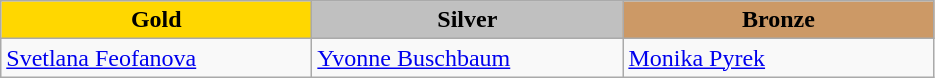<table class="wikitable" style="text-align:left">
<tr align="center">
<td width=200 bgcolor=gold><strong>Gold</strong></td>
<td width=200 bgcolor=silver><strong>Silver</strong></td>
<td width=200 bgcolor=CC9966><strong>Bronze</strong></td>
</tr>
<tr>
<td><a href='#'>Svetlana Feofanova</a><br><em></em></td>
<td><a href='#'>Yvonne Buschbaum</a><br><em></em></td>
<td><a href='#'>Monika Pyrek</a><br><em></em></td>
</tr>
</table>
